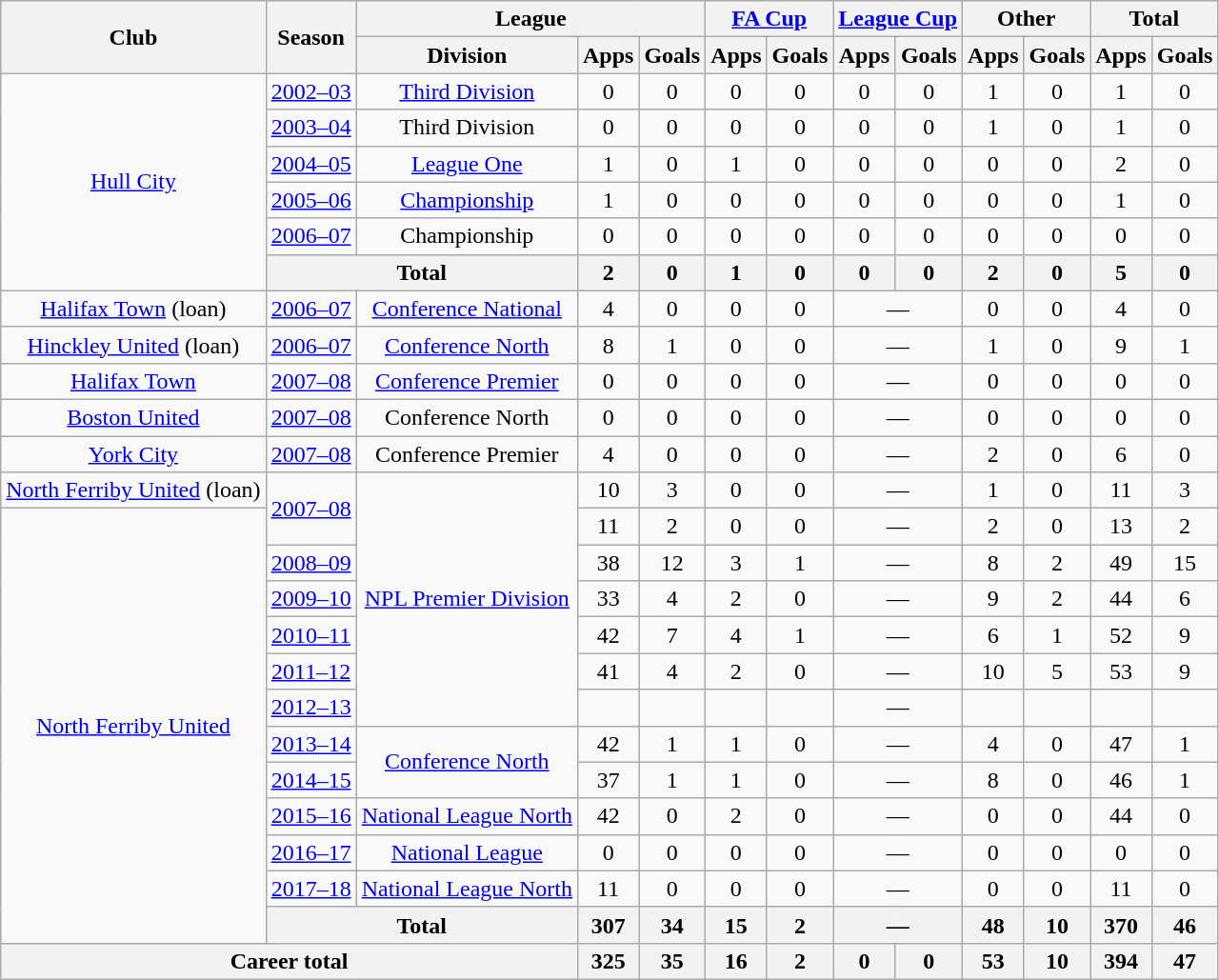<table class="wikitable" style="text-align: center">
<tr>
<th rowspan="2">Club</th>
<th rowspan="2">Season</th>
<th colspan="3">League</th>
<th colspan="2"><a href='#'>FA Cup</a></th>
<th colspan="2"><a href='#'>League Cup</a></th>
<th colspan="2">Other</th>
<th colspan="2">Total</th>
</tr>
<tr>
<th>Division</th>
<th>Apps</th>
<th>Goals</th>
<th>Apps</th>
<th>Goals</th>
<th>Apps</th>
<th>Goals</th>
<th>Apps</th>
<th>Goals</th>
<th>Apps</th>
<th>Goals</th>
</tr>
<tr>
<td rowspan="6"><a href='#'>Hull City</a></td>
<td><a href='#'>2002–03</a></td>
<td><a href='#'>Third Division</a></td>
<td>0</td>
<td>0</td>
<td>0</td>
<td>0</td>
<td>0</td>
<td>0</td>
<td>1</td>
<td>0</td>
<td>1</td>
<td>0</td>
</tr>
<tr>
<td><a href='#'>2003–04</a></td>
<td>Third Division</td>
<td>0</td>
<td>0</td>
<td>0</td>
<td>0</td>
<td>0</td>
<td>0</td>
<td>1</td>
<td>0</td>
<td>1</td>
<td>0</td>
</tr>
<tr>
<td><a href='#'>2004–05</a></td>
<td><a href='#'>League One</a></td>
<td>1</td>
<td>0</td>
<td>1</td>
<td>0</td>
<td>0</td>
<td>0</td>
<td>0</td>
<td>0</td>
<td>2</td>
<td>0</td>
</tr>
<tr>
<td><a href='#'>2005–06</a></td>
<td><a href='#'>Championship</a></td>
<td>1</td>
<td>0</td>
<td>0</td>
<td>0</td>
<td>0</td>
<td>0</td>
<td>0</td>
<td>0</td>
<td>1</td>
<td>0</td>
</tr>
<tr>
<td><a href='#'>2006–07</a></td>
<td>Championship</td>
<td>0</td>
<td>0</td>
<td>0</td>
<td>0</td>
<td>0</td>
<td>0</td>
<td>0</td>
<td>0</td>
<td>0</td>
<td>0</td>
</tr>
<tr>
<th colspan="2">Total</th>
<th>2</th>
<th>0</th>
<th>1</th>
<th>0</th>
<th>0</th>
<th>0</th>
<th>2</th>
<th>0</th>
<th>5</th>
<th>0</th>
</tr>
<tr>
<td><a href='#'>Halifax Town</a> (loan)</td>
<td><a href='#'>2006–07</a></td>
<td><a href='#'>Conference National</a></td>
<td>4</td>
<td>0</td>
<td>0</td>
<td>0</td>
<td colspan="2">—</td>
<td>0</td>
<td>0</td>
<td>4</td>
<td>0</td>
</tr>
<tr>
<td><a href='#'>Hinckley United</a> (loan)</td>
<td><a href='#'>2006–07</a></td>
<td><a href='#'>Conference North</a></td>
<td>8</td>
<td>1</td>
<td>0</td>
<td>0</td>
<td colspan="2">—</td>
<td>1</td>
<td>0</td>
<td>9</td>
<td>1</td>
</tr>
<tr>
<td><a href='#'>Halifax Town</a></td>
<td><a href='#'>2007–08</a></td>
<td><a href='#'>Conference Premier</a></td>
<td>0</td>
<td>0</td>
<td>0</td>
<td>0</td>
<td colspan="2">—</td>
<td>0</td>
<td>0</td>
<td>0</td>
<td>0</td>
</tr>
<tr>
<td><a href='#'>Boston United</a></td>
<td><a href='#'>2007–08</a></td>
<td>Conference North</td>
<td>0</td>
<td>0</td>
<td>0</td>
<td>0</td>
<td colspan="2">—</td>
<td>0</td>
<td>0</td>
<td>0</td>
<td>0</td>
</tr>
<tr>
<td><a href='#'>York City</a></td>
<td><a href='#'>2007–08</a></td>
<td>Conference Premier</td>
<td>4</td>
<td>0</td>
<td>0</td>
<td>0</td>
<td colspan="2">—</td>
<td>2</td>
<td>0</td>
<td>6</td>
<td>0</td>
</tr>
<tr>
<td><a href='#'>North Ferriby United</a> (loan)</td>
<td rowspan="2"><a href='#'>2007–08</a></td>
<td rowspan="7"><a href='#'>NPL Premier Division</a></td>
<td>10</td>
<td>3</td>
<td>0</td>
<td>0</td>
<td colspan="2">—</td>
<td>1</td>
<td>0</td>
<td>11</td>
<td>3</td>
</tr>
<tr>
<td rowspan="12"><a href='#'>North Ferriby United</a></td>
<td>11</td>
<td>2</td>
<td>0</td>
<td>0</td>
<td colspan="2">—</td>
<td>2</td>
<td>0</td>
<td>13</td>
<td>2</td>
</tr>
<tr>
<td><a href='#'>2008–09</a></td>
<td>38</td>
<td>12</td>
<td>3</td>
<td>1</td>
<td colspan="2">—</td>
<td>8</td>
<td>2</td>
<td>49</td>
<td>15</td>
</tr>
<tr>
<td><a href='#'>2009–10</a></td>
<td>33</td>
<td>4</td>
<td>2</td>
<td>0</td>
<td colspan="2">—</td>
<td>9</td>
<td>2</td>
<td>44</td>
<td>6</td>
</tr>
<tr>
<td><a href='#'>2010–11</a></td>
<td>42</td>
<td>7</td>
<td>4</td>
<td>1</td>
<td colspan="2">—</td>
<td>6</td>
<td>1</td>
<td>52</td>
<td>9</td>
</tr>
<tr>
<td><a href='#'>2011–12</a></td>
<td>41</td>
<td>4</td>
<td>2</td>
<td>0</td>
<td colspan="2">—</td>
<td>10</td>
<td>5</td>
<td>53</td>
<td>9</td>
</tr>
<tr>
<td><a href='#'>2012–13</a></td>
<td></td>
<td></td>
<td></td>
<td></td>
<td colspan="2">—</td>
<td></td>
<td></td>
<td></td>
<td></td>
</tr>
<tr>
<td><a href='#'>2013–14</a></td>
<td rowspan="2"><a href='#'>Conference North</a></td>
<td>42</td>
<td>1</td>
<td>1</td>
<td>0</td>
<td colspan="2">—</td>
<td>4</td>
<td>0</td>
<td>47</td>
<td>1</td>
</tr>
<tr>
<td><a href='#'>2014–15</a></td>
<td>37</td>
<td>1</td>
<td>1</td>
<td>0</td>
<td colspan="2">—</td>
<td>8</td>
<td>0</td>
<td>46</td>
<td>1</td>
</tr>
<tr>
<td><a href='#'>2015–16</a></td>
<td><a href='#'>National League North</a></td>
<td>42</td>
<td>0</td>
<td>2</td>
<td>0</td>
<td colspan="2">—</td>
<td>0</td>
<td>0</td>
<td>44</td>
<td>0</td>
</tr>
<tr>
<td><a href='#'>2016–17</a></td>
<td><a href='#'>National League</a></td>
<td>0</td>
<td>0</td>
<td>0</td>
<td>0</td>
<td colspan="2">—</td>
<td>0</td>
<td>0</td>
<td>0</td>
<td>0</td>
</tr>
<tr>
<td><a href='#'>2017–18</a></td>
<td><a href='#'>National League North</a></td>
<td>11</td>
<td>0</td>
<td>0</td>
<td>0</td>
<td colspan="2">—</td>
<td>0</td>
<td>0</td>
<td>11</td>
<td>0</td>
</tr>
<tr>
<th colspan="2">Total</th>
<th>307</th>
<th>34</th>
<th>15</th>
<th>2</th>
<th colspan="2">—</th>
<th>48</th>
<th>10</th>
<th>370</th>
<th>46</th>
</tr>
<tr>
<th colspan="3">Career total</th>
<th>325</th>
<th>35</th>
<th>16</th>
<th>2</th>
<th>0</th>
<th>0</th>
<th>53</th>
<th>10</th>
<th>394</th>
<th>47</th>
</tr>
</table>
